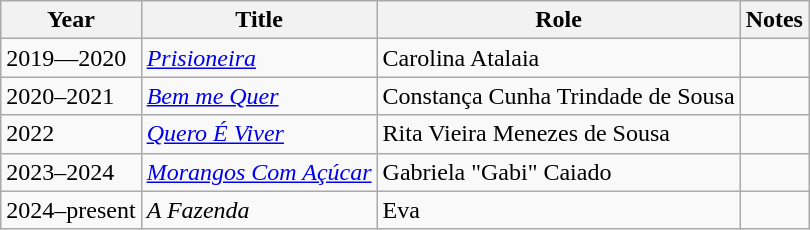<table class="wikitable sortable">
<tr>
<th>Year</th>
<th>Title</th>
<th>Role</th>
<th>Notes</th>
</tr>
<tr>
<td>2019—2020</td>
<td><em><a href='#'>Prisioneira</a></em></td>
<td>Carolina Atalaia</td>
<td></td>
</tr>
<tr>
<td>2020–2021</td>
<td><em><a href='#'>Bem me Quer</a></em></td>
<td>Constança Cunha Trindade de Sousa</td>
<td></td>
</tr>
<tr>
<td>2022</td>
<td><em><a href='#'>Quero É Viver</a></em></td>
<td>Rita Vieira Menezes de Sousa</td>
<td></td>
</tr>
<tr>
<td>2023–2024</td>
<td><em><a href='#'>Morangos Com Açúcar</a></em></td>
<td>Gabriela "Gabi" Caiado</td>
<td></td>
</tr>
<tr>
<td>2024–present</td>
<td><em>A Fazenda</em></td>
<td>Eva</td>
<td></td>
</tr>
</table>
